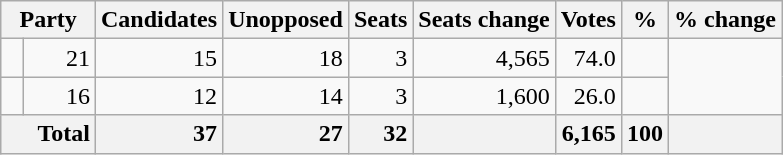<table class="wikitable sortable">
<tr>
<th colspan=2>Party</th>
<th>Candidates</th>
<th>Unopposed</th>
<th>Seats</th>
<th>Seats change</th>
<th>Votes</th>
<th>%</th>
<th>% change</th>
</tr>
<tr>
<td></td>
<td align=right>21</td>
<td align=right>15</td>
<td align=right>18</td>
<td align=right>3</td>
<td align=right>4,565</td>
<td align=right>74.0</td>
<td align=right></td>
</tr>
<tr>
<td></td>
<td align=right>16</td>
<td align=right>12</td>
<td align=right>14</td>
<td align=right>3</td>
<td align=right>1,600</td>
<td align=right>26.0</td>
<td align=right></td>
</tr>
<tr class="sortbottom" style="font-weight: bold; text-align: right; background: #f2f2f2;">
<th colspan="2" style="padding-left: 1.5em; text-align: left;">Total</th>
<td align=right>37</td>
<td align=right>27</td>
<td align=right>32</td>
<td align=right></td>
<td align=right>6,165</td>
<td align=right>100</td>
<td align=right></td>
</tr>
</table>
